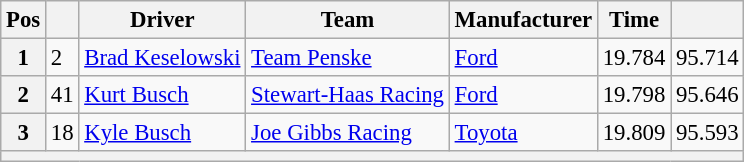<table class="wikitable" style="font-size:95%">
<tr>
<th>Pos</th>
<th></th>
<th>Driver</th>
<th>Team</th>
<th>Manufacturer</th>
<th>Time</th>
<th></th>
</tr>
<tr>
<th>1</th>
<td>2</td>
<td><a href='#'>Brad Keselowski</a></td>
<td><a href='#'>Team Penske</a></td>
<td><a href='#'>Ford</a></td>
<td>19.784</td>
<td>95.714</td>
</tr>
<tr>
<th>2</th>
<td>41</td>
<td><a href='#'>Kurt Busch</a></td>
<td><a href='#'>Stewart-Haas Racing</a></td>
<td><a href='#'>Ford</a></td>
<td>19.798</td>
<td>95.646</td>
</tr>
<tr>
<th>3</th>
<td>18</td>
<td><a href='#'>Kyle Busch</a></td>
<td><a href='#'>Joe Gibbs Racing</a></td>
<td><a href='#'>Toyota</a></td>
<td>19.809</td>
<td>95.593</td>
</tr>
<tr>
<th colspan="7"></th>
</tr>
</table>
